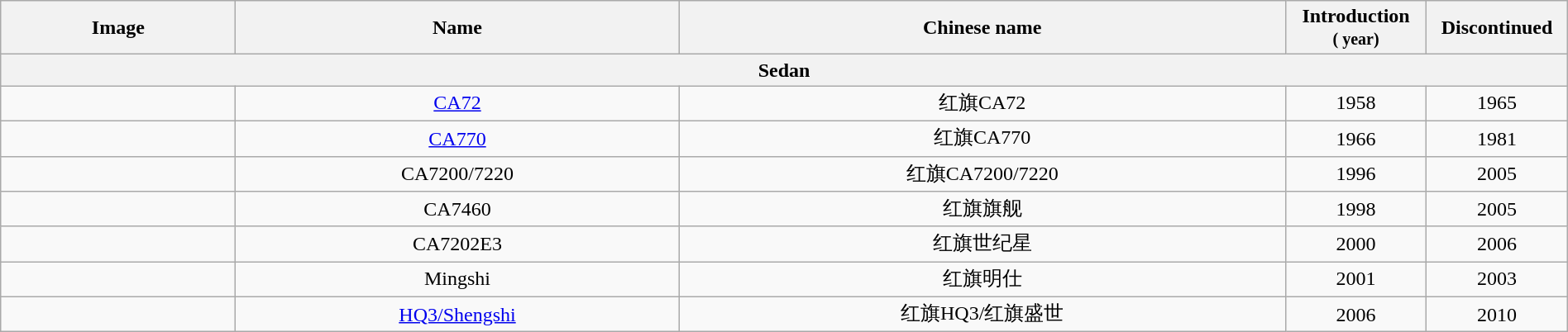<table class="wikitable sortable" style="text-align: center; width: 100%">
<tr>
<th class="unsortable" width="15%">Image</th>
<th>Name</th>
<th class="unsortable">Chinese name</th>
<th width="9%">Introduction<br><small>( year)</small></th>
<th width="9%">Discontinued</th>
</tr>
<tr>
<th colspan="5">Sedan</th>
</tr>
<tr>
<td></td>
<td><a href='#'>CA72</a></td>
<td>红旗CA72</td>
<td>1958</td>
<td>1965</td>
</tr>
<tr>
<td></td>
<td><a href='#'>CA770</a></td>
<td>红旗CA770</td>
<td>1966</td>
<td>1981</td>
</tr>
<tr>
<td></td>
<td>CA7200/7220</td>
<td>红旗CA7200/7220</td>
<td>1996</td>
<td>2005</td>
</tr>
<tr>
<td></td>
<td>CA7460</td>
<td>红旗旗舰</td>
<td>1998</td>
<td>2005</td>
</tr>
<tr>
<td></td>
<td>CA7202E3</td>
<td>红旗世纪星</td>
<td>2000</td>
<td>2006</td>
</tr>
<tr>
<td></td>
<td>Mingshi</td>
<td>红旗明仕</td>
<td>2001</td>
<td>2003</td>
</tr>
<tr>
<td></td>
<td><a href='#'>HQ3/Shengshi</a></td>
<td>红旗HQ3/红旗盛世</td>
<td>2006</td>
<td>2010</td>
</tr>
</table>
